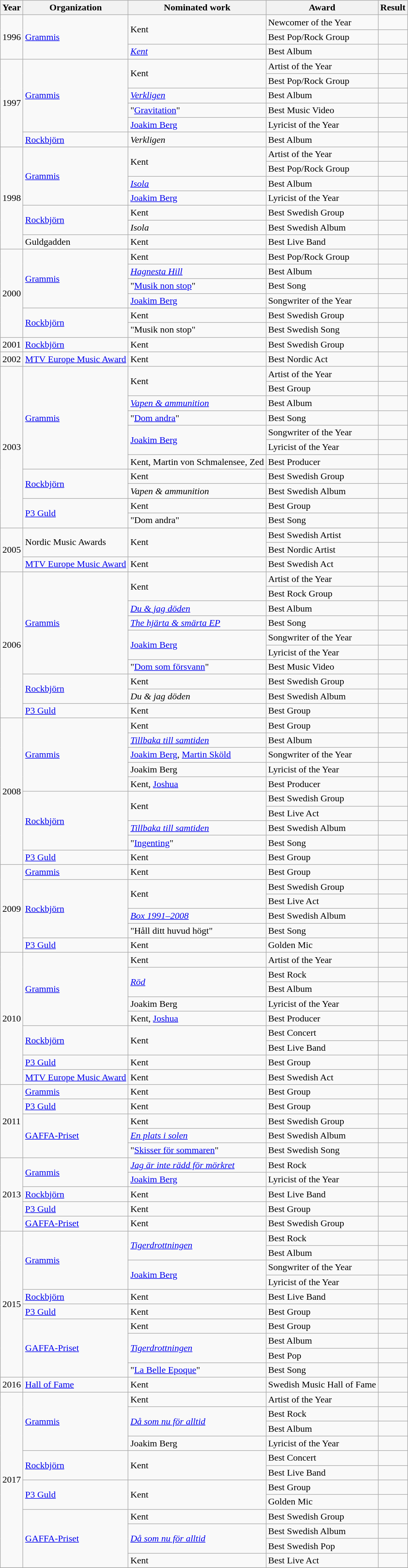<table class="wikitable">
<tr>
<th>Year</th>
<th>Organization</th>
<th>Nominated work</th>
<th>Award</th>
<th>Result</th>
</tr>
<tr>
<td rowspan="3">1996</td>
<td rowspan="3"><a href='#'>Grammis</a></td>
<td rowspan="2">Kent</td>
<td>Newcomer of the Year</td>
<td></td>
</tr>
<tr>
<td>Best Pop/Rock Group</td>
<td></td>
</tr>
<tr>
<td rowspan="1"><em><a href='#'>Kent</a></em></td>
<td>Best Album</td>
<td></td>
</tr>
<tr>
<td rowspan="6">1997</td>
<td rowspan="5"><a href='#'>Grammis</a></td>
<td rowspan="2">Kent</td>
<td>Artist of the Year</td>
<td></td>
</tr>
<tr>
<td>Best Pop/Rock Group</td>
<td></td>
</tr>
<tr>
<td rowspan="1"><em><a href='#'>Verkligen</a></em></td>
<td>Best Album</td>
<td></td>
</tr>
<tr>
<td rowspan="1">"<a href='#'>Gravitation</a>"</td>
<td>Best Music Video</td>
<td></td>
</tr>
<tr>
<td rowspan="1"><a href='#'>Joakim Berg</a></td>
<td>Lyricist of the Year</td>
<td></td>
</tr>
<tr>
<td><a href='#'>Rockbjörn</a></td>
<td rowspan="1"><em>Verkligen</em></td>
<td>Best Album</td>
<td></td>
</tr>
<tr>
<td rowspan="7">1998</td>
<td rowspan="4"><a href='#'>Grammis</a></td>
<td rowspan="2">Kent</td>
<td>Artist of the Year</td>
<td></td>
</tr>
<tr>
<td>Best Pop/Rock Group</td>
<td></td>
</tr>
<tr>
<td rowspan="1"><em><a href='#'>Isola</a></em></td>
<td>Best Album</td>
<td></td>
</tr>
<tr>
<td rowspan="1"><a href='#'>Joakim Berg</a></td>
<td>Lyricist of the Year</td>
<td></td>
</tr>
<tr>
<td rowspan="2"><a href='#'>Rockbjörn</a></td>
<td rowspan="1">Kent</td>
<td>Best Swedish Group</td>
<td></td>
</tr>
<tr>
<td rowspan="1"><em>Isola</em></td>
<td>Best Swedish Album</td>
<td></td>
</tr>
<tr>
<td>Guldgadden</td>
<td>Kent</td>
<td>Best Live Band</td>
<td></td>
</tr>
<tr>
<td rowspan="6">2000</td>
<td rowspan="4"><a href='#'>Grammis</a></td>
<td rowspan="1">Kent</td>
<td>Best Pop/Rock Group</td>
<td></td>
</tr>
<tr>
<td rowspan="1"><em><a href='#'>Hagnesta Hill</a></em></td>
<td>Best Album</td>
<td></td>
</tr>
<tr>
<td rowspan="1">"<a href='#'>Musik non stop</a>"</td>
<td>Best Song</td>
<td></td>
</tr>
<tr>
<td rowspan="1"><a href='#'>Joakim Berg</a></td>
<td>Songwriter of the Year</td>
<td></td>
</tr>
<tr>
<td rowspan="2"><a href='#'>Rockbjörn</a></td>
<td rowspan="1">Kent</td>
<td>Best Swedish Group</td>
<td></td>
</tr>
<tr>
<td rowspan="1">"Musik non stop"</td>
<td>Best Swedish Song</td>
<td></td>
</tr>
<tr>
<td rowspan="1">2001</td>
<td><a href='#'>Rockbjörn</a></td>
<td>Kent</td>
<td>Best Swedish Group</td>
<td></td>
</tr>
<tr>
<td rowspan="1">2002</td>
<td><a href='#'>MTV Europe Music Award</a></td>
<td>Kent</td>
<td>Best Nordic Act</td>
<td></td>
</tr>
<tr>
<td rowspan="11">2003</td>
<td rowspan="7"><a href='#'>Grammis</a></td>
<td rowspan="2">Kent</td>
<td>Artist of the Year</td>
<td></td>
</tr>
<tr>
<td>Best Group</td>
<td></td>
</tr>
<tr>
<td rowspan="1"><em><a href='#'>Vapen & ammunition</a></em></td>
<td>Best Album</td>
<td></td>
</tr>
<tr>
<td rowspan="1">"<a href='#'>Dom andra</a>"</td>
<td>Best Song</td>
<td></td>
</tr>
<tr>
<td rowspan="2"><a href='#'>Joakim Berg</a></td>
<td>Songwriter of the Year</td>
<td></td>
</tr>
<tr>
<td>Lyricist of the Year</td>
<td></td>
</tr>
<tr>
<td rowspan="1">Kent, Martin von Schmalensee, Zed</td>
<td>Best Producer</td>
<td></td>
</tr>
<tr>
<td rowspan="2"><a href='#'>Rockbjörn</a></td>
<td rowspan="1">Kent</td>
<td>Best Swedish Group</td>
<td></td>
</tr>
<tr>
<td rowspan="1"><em>Vapen & ammunition</em></td>
<td>Best Swedish Album</td>
<td></td>
</tr>
<tr>
<td rowspan="2"><a href='#'>P3 Guld</a></td>
<td rowspan="1">Kent</td>
<td>Best Group</td>
<td></td>
</tr>
<tr>
<td rowspan="1">"Dom andra"</td>
<td>Best Song</td>
<td></td>
</tr>
<tr>
<td rowspan="3">2005</td>
<td rowspan="2">Nordic Music Awards</td>
<td rowspan="2">Kent</td>
<td>Best Swedish Artist</td>
<td></td>
</tr>
<tr>
<td>Best Nordic Artist</td>
<td></td>
</tr>
<tr>
<td rowspan="1"><a href='#'>MTV Europe Music Award</a></td>
<td>Kent</td>
<td>Best Swedish Act</td>
<td></td>
</tr>
<tr>
<td rowspan="10">2006</td>
<td rowspan="7"><a href='#'>Grammis</a></td>
<td rowspan="2">Kent</td>
<td>Artist of the Year</td>
<td></td>
</tr>
<tr>
<td>Best Rock Group</td>
<td></td>
</tr>
<tr>
<td rowspan="1"><em><a href='#'>Du & jag döden</a></em></td>
<td>Best Album</td>
<td></td>
</tr>
<tr>
<td rowspan="1"><em><a href='#'>The hjärta & smärta EP</a></em></td>
<td>Best Song</td>
<td></td>
</tr>
<tr>
<td rowspan="2"><a href='#'>Joakim Berg</a></td>
<td>Songwriter of the Year</td>
<td></td>
</tr>
<tr>
<td>Lyricist of the Year</td>
<td></td>
</tr>
<tr>
<td rowspan="1">"<a href='#'>Dom som försvann</a>"</td>
<td>Best Music Video</td>
<td></td>
</tr>
<tr>
<td rowspan="2"><a href='#'>Rockbjörn</a></td>
<td rowspan="1">Kent</td>
<td>Best Swedish Group</td>
<td></td>
</tr>
<tr>
<td rowspan="1"><em>Du & jag döden</em></td>
<td>Best Swedish Album</td>
<td></td>
</tr>
<tr>
<td rowspan="1"><a href='#'>P3 Guld</a></td>
<td rowspan="1">Kent</td>
<td>Best Group</td>
<td></td>
</tr>
<tr>
<td rowspan="10">2008</td>
<td rowspan="5"><a href='#'>Grammis</a></td>
<td rowspan="1">Kent</td>
<td>Best Group</td>
<td></td>
</tr>
<tr>
<td rowspan="1"><em><a href='#'>Tillbaka till samtiden</a></em></td>
<td>Best Album</td>
<td></td>
</tr>
<tr>
<td rowspan="1"><a href='#'>Joakim Berg</a>, <a href='#'>Martin Sköld</a></td>
<td>Songwriter of the Year</td>
<td></td>
</tr>
<tr>
<td rowspan="1">Joakim Berg</td>
<td>Lyricist of the Year</td>
<td></td>
</tr>
<tr>
<td rowspan="1">Kent, <a href='#'>Joshua</a></td>
<td>Best Producer</td>
<td></td>
</tr>
<tr>
<td rowspan="4"><a href='#'>Rockbjörn</a></td>
<td rowspan="2">Kent</td>
<td>Best Swedish Group</td>
<td></td>
</tr>
<tr>
<td>Best Live Act</td>
<td></td>
</tr>
<tr>
<td rowspan="1"><em><a href='#'>Tillbaka till samtiden</a></em></td>
<td>Best Swedish Album</td>
<td></td>
</tr>
<tr>
<td rowspan="1">"<a href='#'>Ingenting</a>"</td>
<td>Best Song</td>
<td></td>
</tr>
<tr>
<td rowspan="1"><a href='#'>P3 Guld</a></td>
<td rowspan="1">Kent</td>
<td>Best Group</td>
<td></td>
</tr>
<tr>
<td rowspan="6">2009</td>
<td rowspan="1"><a href='#'>Grammis</a></td>
<td rowspan="1">Kent</td>
<td>Best Group</td>
<td></td>
</tr>
<tr>
<td rowspan="4"><a href='#'>Rockbjörn</a></td>
<td rowspan="2">Kent</td>
<td>Best Swedish Group</td>
<td></td>
</tr>
<tr>
<td>Best Live Act</td>
<td></td>
</tr>
<tr>
<td rowspan="1"><em><a href='#'>Box 1991–2008</a></em></td>
<td>Best Swedish Album</td>
<td></td>
</tr>
<tr>
<td rowspan="1">"Håll ditt huvud högt"</td>
<td>Best Song</td>
<td></td>
</tr>
<tr>
<td rowspan="1"><a href='#'>P3 Guld</a></td>
<td rowspan="1">Kent</td>
<td>Golden Mic</td>
<td></td>
</tr>
<tr>
<td rowspan="9">2010</td>
<td rowspan="5"><a href='#'>Grammis</a></td>
<td rowspan="1">Kent</td>
<td>Artist of the Year</td>
<td></td>
</tr>
<tr>
<td rowspan="2"><em><a href='#'>Röd</a></em></td>
<td>Best Rock</td>
<td></td>
</tr>
<tr>
<td>Best Album</td>
<td></td>
</tr>
<tr>
<td rowspan="1">Joakim Berg</td>
<td>Lyricist of the Year</td>
<td></td>
</tr>
<tr>
<td rowspan="1">Kent, <a href='#'>Joshua</a></td>
<td>Best Producer</td>
<td></td>
</tr>
<tr>
<td rowspan="2"><a href='#'>Rockbjörn</a></td>
<td rowspan="2">Kent</td>
<td>Best Concert</td>
<td></td>
</tr>
<tr>
<td>Best Live Band</td>
<td></td>
</tr>
<tr>
<td rowspan="1"><a href='#'>P3 Guld</a></td>
<td rowspan="1">Kent</td>
<td>Best Group</td>
<td></td>
</tr>
<tr>
<td rowspan="1"><a href='#'>MTV Europe Music Award</a></td>
<td>Kent</td>
<td>Best Swedish Act</td>
<td></td>
</tr>
<tr>
<td rowspan="5">2011</td>
<td rowspan="1"><a href='#'>Grammis</a></td>
<td>Kent</td>
<td>Best Group</td>
<td></td>
</tr>
<tr>
<td rowspan="1"><a href='#'>P3 Guld</a></td>
<td>Kent</td>
<td>Best Group</td>
<td></td>
</tr>
<tr>
<td rowspan="3"><a href='#'>GAFFA-Priset</a></td>
<td rowspan="1">Kent</td>
<td>Best Swedish Group</td>
<td></td>
</tr>
<tr>
<td rowspan="1"><em><a href='#'>En plats i solen</a></em></td>
<td>Best Swedish Album</td>
<td></td>
</tr>
<tr>
<td rowspan="1">"<a href='#'>Skisser för sommaren</a>"</td>
<td>Best Swedish Song</td>
<td></td>
</tr>
<tr>
<td rowspan="5">2013</td>
<td rowspan="2"><a href='#'>Grammis</a></td>
<td rowspan="1"><em><a href='#'>Jag är inte rädd för mörkret</a></em></td>
<td>Best Rock</td>
<td></td>
</tr>
<tr>
<td rowspan="1"><a href='#'>Joakim Berg</a></td>
<td>Lyricist of the Year</td>
<td></td>
</tr>
<tr>
<td rowspan="1"><a href='#'>Rockbjörn</a></td>
<td rowspan="1">Kent</td>
<td>Best Live Band</td>
<td></td>
</tr>
<tr>
<td rowspan="1"><a href='#'>P3 Guld</a></td>
<td rowspan="1">Kent</td>
<td>Best Group</td>
<td></td>
</tr>
<tr>
<td rowspan="1"><a href='#'>GAFFA-Priset</a></td>
<td rowspan="1">Kent</td>
<td>Best Swedish Group</td>
<td></td>
</tr>
<tr>
<td rowspan="10">2015</td>
<td rowspan="4"><a href='#'>Grammis</a></td>
<td rowspan="2"><em><a href='#'>Tigerdrottningen</a></em></td>
<td>Best Rock</td>
<td></td>
</tr>
<tr>
<td>Best Album</td>
<td></td>
</tr>
<tr>
<td rowspan="2"><a href='#'>Joakim Berg</a></td>
<td>Songwriter of the Year</td>
<td></td>
</tr>
<tr>
<td>Lyricist of the Year</td>
<td></td>
</tr>
<tr>
<td rowspan="1"><a href='#'>Rockbjörn</a></td>
<td rowspan="1">Kent</td>
<td>Best Live Band</td>
<td></td>
</tr>
<tr>
<td rowspan="1"><a href='#'>P3 Guld</a></td>
<td rowspan="1">Kent</td>
<td>Best Group</td>
<td></td>
</tr>
<tr>
<td rowspan="4"><a href='#'>GAFFA-Priset</a></td>
<td rowspan="1">Kent</td>
<td>Best Group</td>
<td></td>
</tr>
<tr>
<td rowspan="2"><em><a href='#'>Tigerdrottningen</a></em></td>
<td>Best Album</td>
<td></td>
</tr>
<tr>
<td>Best Pop</td>
<td></td>
</tr>
<tr>
<td rowspan="1">"<a href='#'>La Belle Epoque</a>"</td>
<td>Best Song</td>
<td></td>
</tr>
<tr>
<td rowspan="1">2016</td>
<td rowspan="1"><a href='#'>Hall of Fame</a></td>
<td rowspan="1">Kent</td>
<td>Swedish Music Hall of Fame</td>
<td></td>
</tr>
<tr>
<td rowspan="12">2017</td>
<td rowspan="4"><a href='#'>Grammis</a></td>
<td rowspan="1">Kent</td>
<td>Artist of the Year</td>
<td></td>
</tr>
<tr>
<td rowspan="2"><em><a href='#'>Då som nu för alltid</a></em></td>
<td>Best Rock</td>
<td></td>
</tr>
<tr>
<td>Best Album</td>
<td></td>
</tr>
<tr>
<td rowspan="1">Joakim Berg</td>
<td>Lyricist of the Year</td>
<td></td>
</tr>
<tr>
<td rowspan="2"><a href='#'>Rockbjörn</a></td>
<td rowspan="2">Kent</td>
<td>Best Concert</td>
<td></td>
</tr>
<tr>
<td>Best Live Band</td>
<td></td>
</tr>
<tr>
<td rowspan="2"><a href='#'>P3 Guld</a></td>
<td rowspan="2">Kent</td>
<td>Best Group</td>
<td></td>
</tr>
<tr>
<td>Golden Mic</td>
<td></td>
</tr>
<tr>
<td rowspan="4"><a href='#'>GAFFA-Priset</a></td>
<td rowspan="1">Kent</td>
<td>Best Swedish Group</td>
<td></td>
</tr>
<tr>
<td rowspan="2"><em><a href='#'>Då som nu för alltid</a></em></td>
<td>Best Swedish Album</td>
<td></td>
</tr>
<tr>
<td>Best Swedish Pop</td>
<td></td>
</tr>
<tr>
<td rowspan="1">Kent</td>
<td>Best Live Act</td>
<td></td>
</tr>
<tr>
</tr>
</table>
